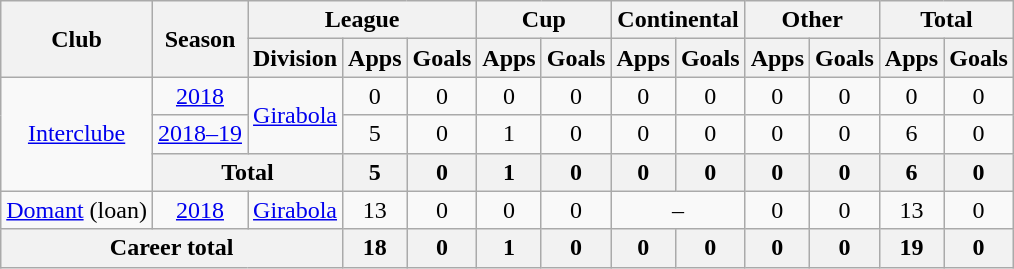<table class="wikitable" style="text-align: center">
<tr>
<th rowspan="2">Club</th>
<th rowspan="2">Season</th>
<th colspan="3">League</th>
<th colspan="2">Cup</th>
<th colspan="2">Continental</th>
<th colspan="2">Other</th>
<th colspan="2">Total</th>
</tr>
<tr>
<th>Division</th>
<th>Apps</th>
<th>Goals</th>
<th>Apps</th>
<th>Goals</th>
<th>Apps</th>
<th>Goals</th>
<th>Apps</th>
<th>Goals</th>
<th>Apps</th>
<th>Goals</th>
</tr>
<tr>
<td rowspan="3"><a href='#'>Interclube</a></td>
<td><a href='#'>2018</a></td>
<td rowspan="2"><a href='#'>Girabola</a></td>
<td>0</td>
<td>0</td>
<td>0</td>
<td>0</td>
<td>0</td>
<td>0</td>
<td>0</td>
<td>0</td>
<td>0</td>
<td>0</td>
</tr>
<tr>
<td><a href='#'>2018–19</a></td>
<td>5</td>
<td>0</td>
<td>1</td>
<td>0</td>
<td>0</td>
<td>0</td>
<td>0</td>
<td>0</td>
<td>6</td>
<td>0</td>
</tr>
<tr>
<th colspan="2"><strong>Total</strong></th>
<th>5</th>
<th>0</th>
<th>1</th>
<th>0</th>
<th>0</th>
<th>0</th>
<th>0</th>
<th>0</th>
<th>6</th>
<th>0</th>
</tr>
<tr>
<td><a href='#'>Domant</a> (loan)</td>
<td><a href='#'>2018</a></td>
<td><a href='#'>Girabola</a></td>
<td>13</td>
<td>0</td>
<td>0</td>
<td>0</td>
<td colspan="2">–</td>
<td>0</td>
<td>0</td>
<td>13</td>
<td>0</td>
</tr>
<tr>
<th colspan="3"><strong>Career total</strong></th>
<th>18</th>
<th>0</th>
<th>1</th>
<th>0</th>
<th>0</th>
<th>0</th>
<th>0</th>
<th>0</th>
<th>19</th>
<th>0</th>
</tr>
</table>
